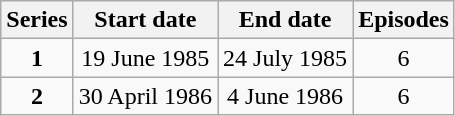<table class="wikitable" style="text-align:center;">
<tr>
<th>Series</th>
<th>Start date</th>
<th>End date</th>
<th>Episodes</th>
</tr>
<tr>
<td><strong>1</strong></td>
<td>19 June 1985</td>
<td>24 July 1985</td>
<td>6</td>
</tr>
<tr>
<td><strong>2</strong></td>
<td>30 April 1986</td>
<td>4 June 1986</td>
<td>6</td>
</tr>
</table>
